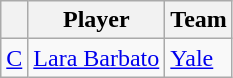<table class="wikitable">
<tr>
<th style="text-align:center;"></th>
<th style="text-align:center;">Player</th>
<th style="text-align:center;">Team</th>
</tr>
<tr>
<td style="text-align:center;"><a href='#'>C</a></td>
<td> <a href='#'>Lara Barbato</a></td>
<td><a href='#'>Yale</a></td>
</tr>
</table>
